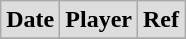<table class="wikitable">
<tr style="background:#ddd;">
<td><strong>Date</strong></td>
<td><strong>Player</strong></td>
<td><strong>Ref</strong></td>
</tr>
<tr>
</tr>
</table>
